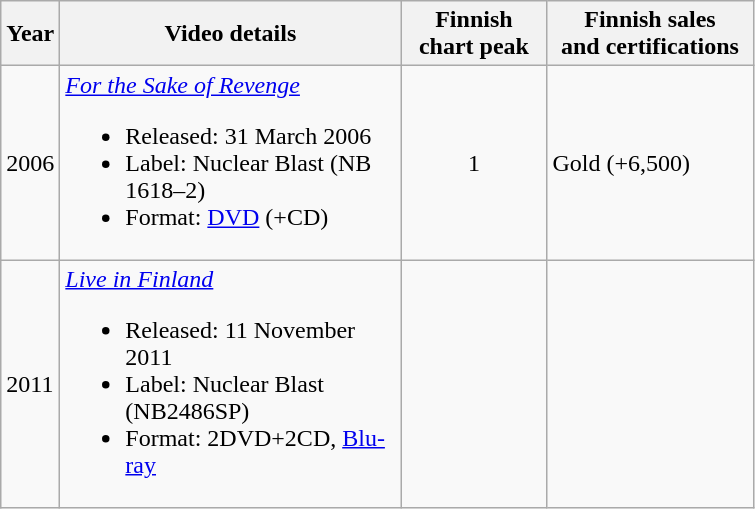<table class="wikitable" border="1">
<tr>
<th>Year</th>
<th width="220">Video details</th>
<th width="90">Finnish<br>chart peak</th>
<th width="130">Finnish sales <br>and certifications</th>
</tr>
<tr>
<td>2006</td>
<td><em><a href='#'>For the Sake of Revenge</a></em><br><ul><li>Released: 31 March 2006</li><li>Label: Nuclear Blast (NB 1618–2)</li><li>Format: <a href='#'>DVD</a> (+CD)</li></ul></td>
<td align="center">1</td>
<td>Gold (+6,500)</td>
</tr>
<tr>
<td>2011</td>
<td><em><a href='#'>Live in Finland</a></em><br><ul><li>Released: 11 November 2011</li><li>Label: Nuclear Blast (NB2486SP)</li><li>Format: 2DVD+2CD, <a href='#'>Blu-ray</a></li></ul></td>
<td align="center"></td>
<td></td>
</tr>
</table>
